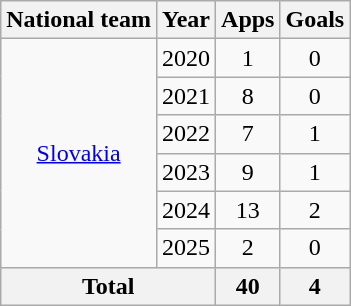<table class="wikitable" style="text-align:center">
<tr>
<th>National team</th>
<th>Year</th>
<th>Apps</th>
<th>Goals</th>
</tr>
<tr>
<td rowspan="6"><a href='#'>Slovakia</a></td>
<td>2020</td>
<td>1</td>
<td>0</td>
</tr>
<tr>
<td>2021</td>
<td>8</td>
<td>0</td>
</tr>
<tr>
<td>2022</td>
<td>7</td>
<td>1</td>
</tr>
<tr>
<td>2023</td>
<td>9</td>
<td>1</td>
</tr>
<tr>
<td>2024</td>
<td>13</td>
<td>2</td>
</tr>
<tr>
<td>2025</td>
<td>2</td>
<td>0</td>
</tr>
<tr>
<th colspan="2">Total</th>
<th>40</th>
<th>4</th>
</tr>
</table>
